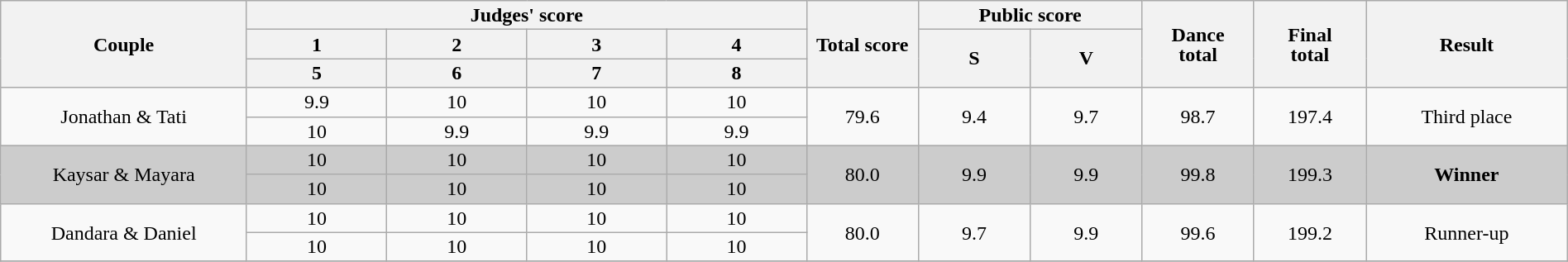<table class="wikitable" style="font-size:100%; line-height:16px; text-align:center" width="100%">
<tr>
<th rowspan=3 width="11.0%">Couple</th>
<th colspan=4 width="25.0%">Judges' score</th>
<th rowspan=3 width="05.0%">Total score</th>
<th colspan=2 width="10.0%">Public score</th>
<th rowspan=3 width="05.0%">Dance<br>total</th>
<th rowspan=3 width="05.0%">Final<br>total</th>
<th rowspan=3 width="09.0%">Result</th>
</tr>
<tr>
<th width="06.25%">1</th>
<th width="06.25%">2</th>
<th width="06.25%">3</th>
<th width="06.25%">4</th>
<th width="05.00%" rowspan=2>S</th>
<th width="05.00%" rowspan=2>V</th>
</tr>
<tr>
<th>5</th>
<th>6</th>
<th>7</th>
<th>8</th>
</tr>
<tr>
<td rowspan=2>Jonathan & Tati</td>
<td>9.9</td>
<td>10</td>
<td>10</td>
<td>10</td>
<td rowspan=2>79.6</td>
<td rowspan=2>9.4</td>
<td rowspan=2>9.7</td>
<td rowspan=2>98.7</td>
<td rowspan=2>197.4</td>
<td rowspan=2>Third place</td>
</tr>
<tr>
<td>10</td>
<td>9.9</td>
<td>9.9</td>
<td>9.9</td>
</tr>
<tr bgcolor=CCCCCC>
<td rowspan=2>Kaysar & Mayara</td>
<td>10</td>
<td>10</td>
<td>10</td>
<td>10</td>
<td rowspan=2>80.0</td>
<td rowspan=2>9.9</td>
<td rowspan=2>9.9</td>
<td rowspan=2>99.8</td>
<td rowspan=2>199.3</td>
<td rowspan=2><strong>Winner</strong></td>
</tr>
<tr bgcolor=CCCCCC>
<td>10</td>
<td>10</td>
<td>10</td>
<td>10</td>
</tr>
<tr>
<td rowspan=2>Dandara & Daniel</td>
<td>10</td>
<td>10</td>
<td>10</td>
<td>10</td>
<td rowspan=2>80.0</td>
<td rowspan=2>9.7</td>
<td rowspan=2>9.9</td>
<td rowspan=2>99.6</td>
<td rowspan=2>199.2</td>
<td rowspan=2>Runner-up</td>
</tr>
<tr>
<td>10</td>
<td>10</td>
<td>10</td>
<td>10</td>
</tr>
<tr>
</tr>
</table>
